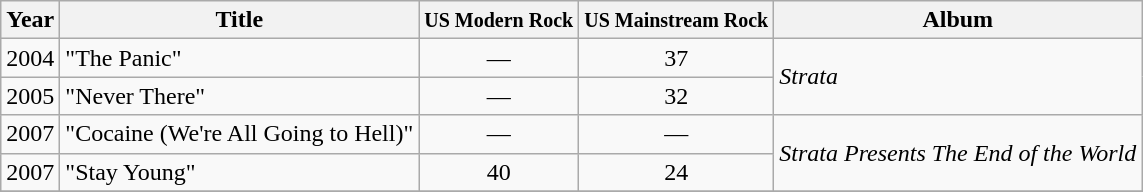<table class="wikitable">
<tr>
<th>Year</th>
<th>Title</th>
<th><small>US Modern Rock</small></th>
<th><small>US Mainstream Rock</small></th>
<th>Album</th>
</tr>
<tr>
<td>2004</td>
<td>"The Panic"</td>
<td align=center>—</td>
<td align=center>37</td>
<td rowspan=2><em>Strata</em></td>
</tr>
<tr>
<td>2005</td>
<td>"Never There"</td>
<td align=center>—</td>
<td align=center>32</td>
</tr>
<tr>
<td>2007</td>
<td>"Cocaine (We're All Going to Hell)"</td>
<td align=center>—</td>
<td align=center>—</td>
<td rowspan=2><em>Strata Presents The End of the World</em></td>
</tr>
<tr>
<td>2007</td>
<td>"Stay Young"</td>
<td align=center>40</td>
<td align=center>24</td>
</tr>
<tr>
</tr>
</table>
